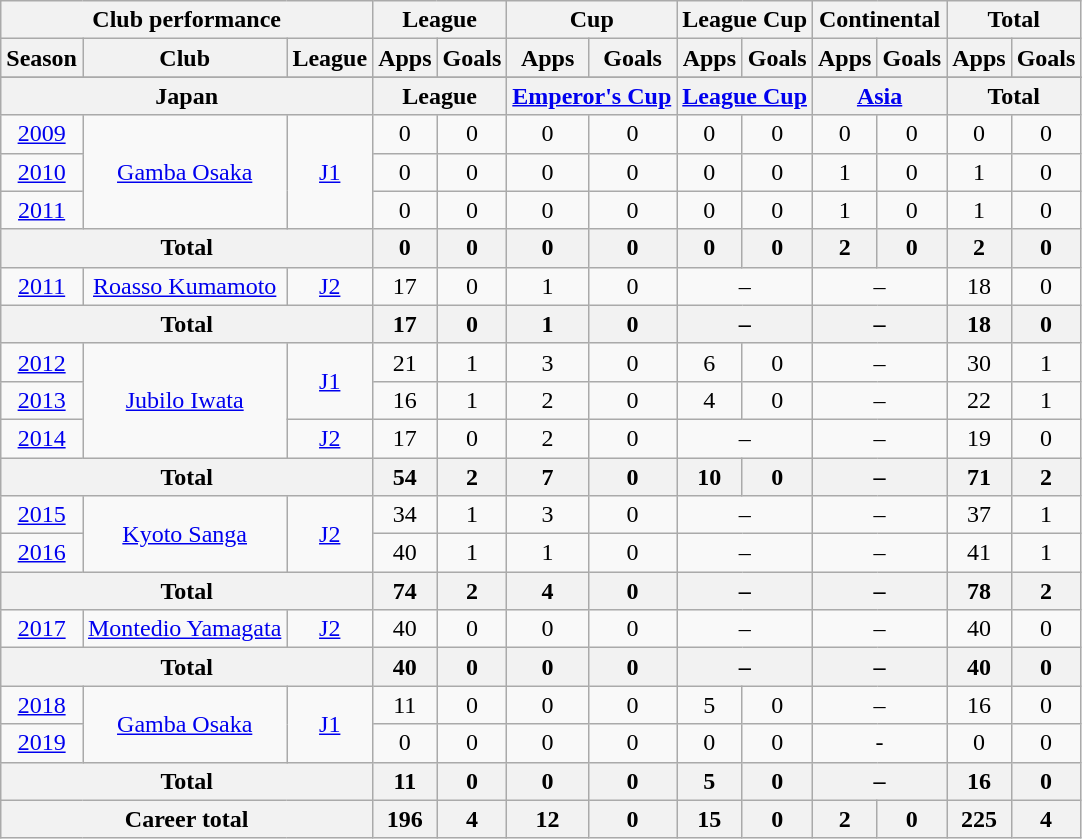<table class="wikitable" style="text-align:center">
<tr>
<th colspan=3>Club performance</th>
<th colspan=2>League</th>
<th colspan=2>Cup</th>
<th colspan=2>League Cup</th>
<th colspan=2>Continental</th>
<th colspan=2>Total</th>
</tr>
<tr>
<th>Season</th>
<th>Club</th>
<th>League</th>
<th>Apps</th>
<th>Goals</th>
<th>Apps</th>
<th>Goals</th>
<th>Apps</th>
<th>Goals</th>
<th>Apps</th>
<th>Goals</th>
<th>Apps</th>
<th>Goals</th>
</tr>
<tr>
</tr>
<tr>
<th colspan=3>Japan</th>
<th colspan=2>League</th>
<th colspan=2><a href='#'>Emperor's Cup</a></th>
<th colspan=2><a href='#'>League Cup</a></th>
<th colspan=2><a href='#'>Asia</a></th>
<th colspan=2>Total</th>
</tr>
<tr>
<td><a href='#'>2009</a></td>
<td rowspan="3"><a href='#'>Gamba Osaka</a></td>
<td rowspan="3"><a href='#'>J1</a></td>
<td>0</td>
<td>0</td>
<td>0</td>
<td>0</td>
<td>0</td>
<td>0</td>
<td>0</td>
<td>0</td>
<td>0</td>
<td>0</td>
</tr>
<tr>
<td><a href='#'>2010</a></td>
<td>0</td>
<td>0</td>
<td>0</td>
<td>0</td>
<td>0</td>
<td>0</td>
<td>1</td>
<td>0</td>
<td>1</td>
<td>0</td>
</tr>
<tr>
<td><a href='#'>2011</a></td>
<td>0</td>
<td>0</td>
<td>0</td>
<td>0</td>
<td>0</td>
<td>0</td>
<td>1</td>
<td>0</td>
<td>1</td>
<td>0</td>
</tr>
<tr>
<th colspan=3>Total</th>
<th>0</th>
<th>0</th>
<th>0</th>
<th>0</th>
<th>0</th>
<th>0</th>
<th>2</th>
<th>0</th>
<th>2</th>
<th>0</th>
</tr>
<tr>
<td><a href='#'>2011</a></td>
<td><a href='#'>Roasso Kumamoto</a></td>
<td><a href='#'>J2</a></td>
<td>17</td>
<td>0</td>
<td>1</td>
<td>0</td>
<td colspan="2">–</td>
<td colspan="2">–</td>
<td>18</td>
<td>0</td>
</tr>
<tr>
<th colspan=3>Total</th>
<th>17</th>
<th>0</th>
<th>1</th>
<th>0</th>
<th colspan="2">–</th>
<th colspan="2">–</th>
<th>18</th>
<th>0</th>
</tr>
<tr>
<td><a href='#'>2012</a></td>
<td rowspan="3"><a href='#'>Jubilo Iwata</a></td>
<td rowspan="2"><a href='#'>J1</a></td>
<td>21</td>
<td>1</td>
<td>3</td>
<td>0</td>
<td>6</td>
<td>0</td>
<td colspan="2">–</td>
<td>30</td>
<td>1</td>
</tr>
<tr>
<td><a href='#'>2013</a></td>
<td>16</td>
<td>1</td>
<td>2</td>
<td>0</td>
<td>4</td>
<td>0</td>
<td colspan="2">–</td>
<td>22</td>
<td>1</td>
</tr>
<tr>
<td><a href='#'>2014</a></td>
<td><a href='#'>J2</a></td>
<td>17</td>
<td>0</td>
<td>2</td>
<td>0</td>
<td colspan="2">–</td>
<td colspan="2">–</td>
<td>19</td>
<td>0</td>
</tr>
<tr>
<th colspan=3>Total</th>
<th>54</th>
<th>2</th>
<th>7</th>
<th>0</th>
<th>10</th>
<th>0</th>
<th colspan="2">–</th>
<th>71</th>
<th>2</th>
</tr>
<tr>
<td><a href='#'>2015</a></td>
<td rowspan="2"><a href='#'>Kyoto Sanga</a></td>
<td rowspan="2"><a href='#'>J2</a></td>
<td>34</td>
<td>1</td>
<td>3</td>
<td>0</td>
<td colspan="2">–</td>
<td colspan="2">–</td>
<td>37</td>
<td>1</td>
</tr>
<tr>
<td><a href='#'>2016</a></td>
<td>40</td>
<td>1</td>
<td>1</td>
<td>0</td>
<td colspan="2">–</td>
<td colspan="2">–</td>
<td>41</td>
<td>1</td>
</tr>
<tr>
<th colspan=3>Total</th>
<th>74</th>
<th>2</th>
<th>4</th>
<th>0</th>
<th colspan="2">–</th>
<th colspan="2">–</th>
<th>78</th>
<th>2</th>
</tr>
<tr>
<td><a href='#'>2017</a></td>
<td><a href='#'>Montedio Yamagata</a></td>
<td><a href='#'>J2</a></td>
<td>40</td>
<td>0</td>
<td>0</td>
<td>0</td>
<td colspan="2">–</td>
<td colspan="2">–</td>
<td>40</td>
<td>0</td>
</tr>
<tr>
<th colspan=3>Total</th>
<th>40</th>
<th>0</th>
<th>0</th>
<th>0</th>
<th colspan="2">–</th>
<th colspan="2">–</th>
<th>40</th>
<th>0</th>
</tr>
<tr>
<td><a href='#'>2018</a></td>
<td rowspan=2><a href='#'>Gamba Osaka</a></td>
<td rowspan=2><a href='#'>J1</a></td>
<td>11</td>
<td>0</td>
<td>0</td>
<td>0</td>
<td>5</td>
<td>0</td>
<td colspan="2">–</td>
<td>16</td>
<td>0</td>
</tr>
<tr>
<td><a href='#'>2019</a></td>
<td>0</td>
<td>0</td>
<td>0</td>
<td>0</td>
<td>0</td>
<td>0</td>
<td colspan="2">-</td>
<td>0</td>
<td>0</td>
</tr>
<tr>
<th colspan=3>Total</th>
<th>11</th>
<th>0</th>
<th>0</th>
<th>0</th>
<th>5</th>
<th>0</th>
<th colspan="2">–</th>
<th>16</th>
<th>0</th>
</tr>
<tr>
<th colspan=3>Career total</th>
<th>196</th>
<th>4</th>
<th>12</th>
<th>0</th>
<th>15</th>
<th>0</th>
<th>2</th>
<th>0</th>
<th>225</th>
<th>4</th>
</tr>
</table>
